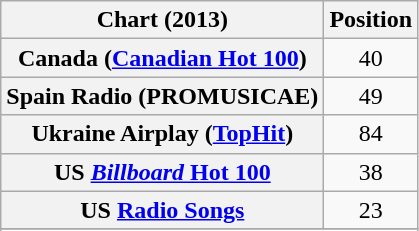<table class="wikitable plainrowheaders sortable" style="text-align:center;">
<tr>
<th>Chart (2013)</th>
<th>Position</th>
</tr>
<tr>
<th scope="row">Canada (<a href='#'>Canadian Hot 100</a>)</th>
<td>40</td>
</tr>
<tr>
<th scope="row">Spain Radio (PROMUSICAE)</th>
<td>49</td>
</tr>
<tr>
<th scope="row">Ukraine Airplay (<a href='#'>TopHit</a>)</th>
<td style="text-align:center;">84</td>
</tr>
<tr>
<th scope="row">US <a href='#'><em>Billboard</em> Hot 100</a></th>
<td>38</td>
</tr>
<tr>
<th scope="row">US <a href='#'>Radio Songs</a></th>
<td>23</td>
</tr>
<tr>
</tr>
<tr>
</tr>
<tr>
</tr>
<tr>
</tr>
</table>
